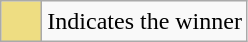<table class="wikitable">
<tr>
<th style="background:#eedd82; height:20px; width:20px"></th>
<td>Indicates the winner</td>
</tr>
</table>
